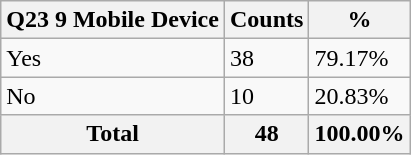<table class="wikitable sortable">
<tr>
<th>Q23 9 Mobile Device</th>
<th>Counts</th>
<th>%</th>
</tr>
<tr>
<td>Yes</td>
<td>38</td>
<td>79.17%</td>
</tr>
<tr>
<td>No</td>
<td>10</td>
<td>20.83%</td>
</tr>
<tr>
<th>Total</th>
<th>48</th>
<th>100.00%</th>
</tr>
</table>
